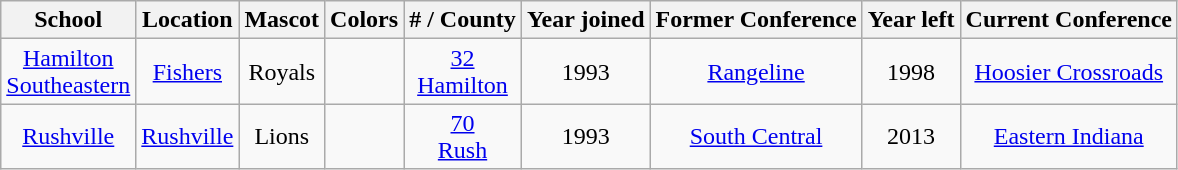<table class="wikitable" style="text-align:center;">
<tr>
<th>School</th>
<th>Location</th>
<th>Mascot</th>
<th>Colors</th>
<th># / County</th>
<th>Year joined</th>
<th>Former Conference</th>
<th>Year left</th>
<th>Current Conference</th>
</tr>
<tr>
<td><a href='#'>Hamilton <br> Southeastern</a></td>
<td><a href='#'>Fishers</a></td>
<td>Royals</td>
<td>  </td>
<td><a href='#'>32 <br> Hamilton</a></td>
<td>1993</td>
<td><a href='#'>Rangeline</a></td>
<td>1998</td>
<td><a href='#'>Hoosier Crossroads</a></td>
</tr>
<tr>
<td><a href='#'>Rushville</a></td>
<td><a href='#'>Rushville</a></td>
<td>Lions</td>
<td>  </td>
<td><a href='#'>70 <br> Rush</a></td>
<td>1993</td>
<td><a href='#'>South Central</a></td>
<td>2013</td>
<td><a href='#'>Eastern Indiana</a></td>
</tr>
</table>
